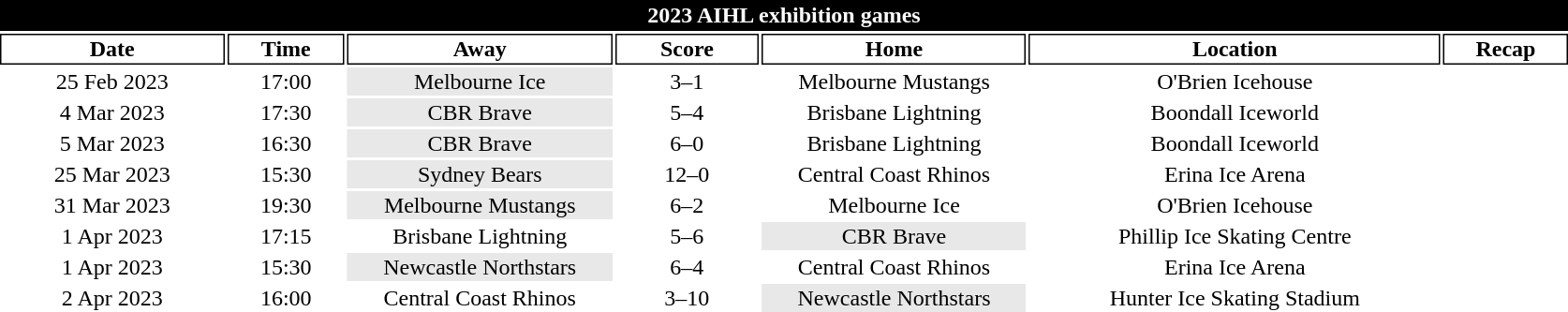<table class="toccolours" style="width:70em;text-align: center">
<tr>
<th colspan="7" style="background:#000000;color:white;border:#000000 1px solid">2023 AIHL exhibition games</th>
</tr>
<tr>
<th style="background:#FFFFFF;color:black;border:#000000 1px solid; width: 80px">Date</th>
<th style="background:#FFFFFF;color:black;border:#000000 1px solid; width: 40px">Time</th>
<th style="background:#FFFFFF;color:black;border:#000000 1px solid; width: 95px">Away</th>
<th style="background:#FFFFFF;color:black;border:#000000 1px solid; width: 50px">Score</th>
<th style="background:#FFFFFF;color:black;border:#000000 1px solid; width: 95px">Home</th>
<th style="background:#FFFFFF;color:black;border:#000000 1px solid; width: 150px">Location</th>
<th style="background:#FFFFFF;color:black;border:#000000 1px solid; width: 40px">Recap</th>
</tr>
<tr>
<td>25 Feb 2023</td>
<td>17:00</td>
<td bgcolor="#e8e8e8">Melbourne Ice</td>
<td>3–1</td>
<td>Melbourne Mustangs</td>
<td>O'Brien Icehouse</td>
<td></td>
</tr>
<tr>
<td>4 Mar 2023</td>
<td>17:30</td>
<td bgcolor="#e8e8e8">CBR Brave</td>
<td>5–4</td>
<td>Brisbane Lightning</td>
<td>Boondall Iceworld</td>
<td></td>
</tr>
<tr>
<td>5 Mar 2023</td>
<td>16:30</td>
<td bgcolor="#e8e8e8">CBR Brave</td>
<td>6–0</td>
<td>Brisbane Lightning</td>
<td>Boondall Iceworld</td>
<td></td>
</tr>
<tr>
<td>25 Mar 2023</td>
<td>15:30</td>
<td bgcolor="#e8e8e8">Sydney Bears</td>
<td>12–0</td>
<td>Central Coast Rhinos</td>
<td>Erina Ice Arena</td>
<td></td>
</tr>
<tr>
<td>31 Mar 2023</td>
<td>19:30</td>
<td bgcolor="#e8e8e8">Melbourne Mustangs</td>
<td>6–2</td>
<td>Melbourne Ice</td>
<td>O'Brien Icehouse</td>
<td></td>
</tr>
<tr>
<td>1 Apr 2023</td>
<td>17:15</td>
<td>Brisbane Lightning</td>
<td>5–6</td>
<td bgcolor="#e8e8e8">CBR Brave</td>
<td>Phillip Ice Skating Centre</td>
<td></td>
</tr>
<tr>
<td>1 Apr 2023</td>
<td>15:30</td>
<td bgcolor="#e8e8e8">Newcastle Northstars</td>
<td>6–4</td>
<td>Central Coast Rhinos</td>
<td>Erina Ice Arena</td>
<td></td>
</tr>
<tr>
<td>2 Apr 2023</td>
<td>16:00</td>
<td>Central Coast Rhinos</td>
<td>3–10</td>
<td bgcolor="#e8e8e8">Newcastle Northstars</td>
<td>Hunter Ice Skating Stadium</td>
<td></td>
</tr>
<tr>
</tr>
</table>
